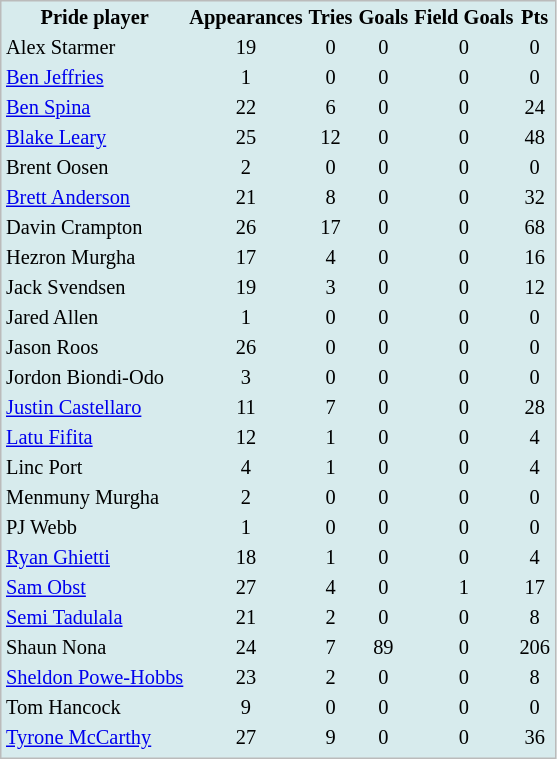<table cellpadding=1 style="border:1px solid #BBB; background-color:#d7ebed; font-size:85%;">
<tr>
<th>Pride player</th>
<th>Appearances</th>
<th>Tries</th>
<th>Goals</th>
<th>Field Goals</th>
<th>Pts</th>
</tr>
<tr ---->
<td> Alex Starmer</td>
<td align="center">19</td>
<td align="center">0</td>
<td align="center">0</td>
<td align="center">0</td>
<td align="center">0</td>
</tr>
<tr ---->
<td> <a href='#'>Ben Jeffries</a></td>
<td align="center">1</td>
<td align="center">0</td>
<td align="center">0</td>
<td align="center">0</td>
<td align="center">0</td>
</tr>
<tr ---->
<td> <a href='#'>Ben Spina</a></td>
<td align="center">22</td>
<td align="center">6</td>
<td align="center">0</td>
<td align="center">0</td>
<td align="center">24</td>
</tr>
<tr ---->
<td> <a href='#'>Blake Leary</a></td>
<td align="center">25</td>
<td align="center">12</td>
<td align="center">0</td>
<td align="center">0</td>
<td align="center">48</td>
</tr>
<tr ---->
<td> Brent Oosen</td>
<td align="center">2</td>
<td align="center">0</td>
<td align="center">0</td>
<td align="center">0</td>
<td align="center">0</td>
</tr>
<tr ---->
<td> <a href='#'>Brett Anderson</a></td>
<td align="center">21</td>
<td align="center">8</td>
<td align="center">0</td>
<td align="center">0</td>
<td align="center">32</td>
</tr>
<tr ---->
<td> Davin Crampton</td>
<td align="center">26</td>
<td align="center">17</td>
<td align="center">0</td>
<td align="center">0</td>
<td align="center">68</td>
</tr>
<tr ---->
<td> Hezron Murgha</td>
<td align="center">17</td>
<td align="center">4</td>
<td align="center">0</td>
<td align="center">0</td>
<td align="center">16</td>
</tr>
<tr ---->
<td> Jack Svendsen</td>
<td align="center">19</td>
<td align="center">3</td>
<td align="center">0</td>
<td align="center">0</td>
<td align="center">12</td>
</tr>
<tr ---->
<td> Jared Allen</td>
<td align="center">1</td>
<td align="center">0</td>
<td align="center">0</td>
<td align="center">0</td>
<td align="center">0</td>
</tr>
<tr ---->
<td> Jason Roos</td>
<td align="center">26</td>
<td align="center">0</td>
<td align="center">0</td>
<td align="center">0</td>
<td align="center">0</td>
</tr>
<tr ---->
<td> Jordon Biondi-Odo</td>
<td align="center">3</td>
<td align="center">0</td>
<td align="center">0</td>
<td align="center">0</td>
<td align="center">0</td>
</tr>
<tr ---->
<td> <a href='#'>Justin Castellaro</a></td>
<td align="center">11</td>
<td align="center">7</td>
<td align="center">0</td>
<td align="center">0</td>
<td align="center">28</td>
</tr>
<tr ---->
<td> <a href='#'>Latu Fifita</a></td>
<td align="center">12</td>
<td align="center">1</td>
<td align="center">0</td>
<td align="center">0</td>
<td align="center">4</td>
</tr>
<tr ---->
<td> Linc Port</td>
<td align="center">4</td>
<td align="center">1</td>
<td align="center">0</td>
<td align="center">0</td>
<td align="center">4</td>
</tr>
<tr ---->
<td> Menmuny Murgha</td>
<td align="center">2</td>
<td align="center">0</td>
<td align="center">0</td>
<td align="center">0</td>
<td align="center">0</td>
</tr>
<tr ---->
<td> PJ Webb</td>
<td align="center">1</td>
<td align="center">0</td>
<td align="center">0</td>
<td align="center">0</td>
<td align="center">0</td>
</tr>
<tr ---->
<td> <a href='#'>Ryan Ghietti</a></td>
<td align="center">18</td>
<td align="center">1</td>
<td align="center">0</td>
<td align="center">0</td>
<td align="center">4</td>
</tr>
<tr ---->
<td> <a href='#'>Sam Obst</a></td>
<td align="center">27</td>
<td align="center">4</td>
<td align="center">0</td>
<td align="center">1</td>
<td align="center">17</td>
</tr>
<tr ---->
<td> <a href='#'>Semi Tadulala</a></td>
<td align="center">21</td>
<td align="center">2</td>
<td align="center">0</td>
<td align="center">0</td>
<td align="center">8</td>
</tr>
<tr ---->
<td> Shaun Nona</td>
<td align="center">24</td>
<td align="center">7</td>
<td align="center">89</td>
<td align="center">0</td>
<td align="center">206</td>
</tr>
<tr ---->
<td> <a href='#'>Sheldon Powe-Hobbs</a></td>
<td align="center">23</td>
<td align="center">2</td>
<td align="center">0</td>
<td align="center">0</td>
<td align="center">8</td>
</tr>
<tr ---->
<td> Tom Hancock</td>
<td align="center">9</td>
<td align="center">0</td>
<td align="center">0</td>
<td align="center">0</td>
<td align="center">0</td>
</tr>
<tr ---->
<td> <a href='#'>Tyrone McCarthy</a></td>
<td align="center">27</td>
<td align="center">9</td>
<td align="center">0</td>
<td align="center">0</td>
<td align="center">36</td>
</tr>
<tr ---->
</tr>
</table>
